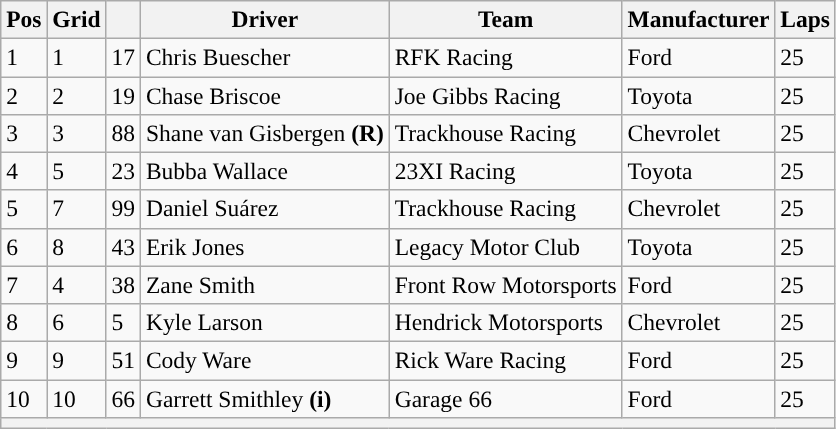<table class="wikitable" style="font-size:98%">
<tr>
<th>Pos</th>
<th>Grid</th>
<th></th>
<th>Driver</th>
<th>Team</th>
<th>Manufacturer</th>
<th>Laps</th>
</tr>
<tr>
<td>1</td>
<td>1</td>
<td>17</td>
<td>Chris Buescher</td>
<td>RFK Racing</td>
<td>Ford</td>
<td>25</td>
</tr>
<tr>
<td>2</td>
<td>2</td>
<td>19</td>
<td>Chase Briscoe</td>
<td>Joe Gibbs Racing</td>
<td>Toyota</td>
<td>25</td>
</tr>
<tr>
<td>3</td>
<td>3</td>
<td>88</td>
<td>Shane van Gisbergen <strong>(R)</strong></td>
<td>Trackhouse Racing</td>
<td>Chevrolet</td>
<td>25</td>
</tr>
<tr>
<td>4</td>
<td>5</td>
<td>23</td>
<td>Bubba Wallace</td>
<td>23XI Racing</td>
<td>Toyota</td>
<td>25</td>
</tr>
<tr>
<td>5</td>
<td>7</td>
<td>99</td>
<td>Daniel Suárez</td>
<td>Trackhouse Racing</td>
<td>Chevrolet</td>
<td>25</td>
</tr>
<tr>
<td>6</td>
<td>8</td>
<td>43</td>
<td>Erik Jones</td>
<td>Legacy Motor Club</td>
<td>Toyota</td>
<td>25</td>
</tr>
<tr>
<td>7</td>
<td>4</td>
<td>38</td>
<td>Zane Smith</td>
<td>Front Row Motorsports</td>
<td>Ford</td>
<td>25</td>
</tr>
<tr>
<td>8</td>
<td>6</td>
<td>5</td>
<td>Kyle Larson</td>
<td>Hendrick Motorsports</td>
<td>Chevrolet</td>
<td>25</td>
</tr>
<tr>
<td>9</td>
<td>9</td>
<td>51</td>
<td>Cody Ware</td>
<td>Rick Ware Racing</td>
<td>Ford</td>
<td>25</td>
</tr>
<tr>
<td>10</td>
<td>10</td>
<td>66</td>
<td>Garrett Smithley <strong>(i)</strong></td>
<td>Garage 66</td>
<td>Ford</td>
<td>25</td>
</tr>
<tr>
<th colspan="7"></th>
</tr>
</table>
